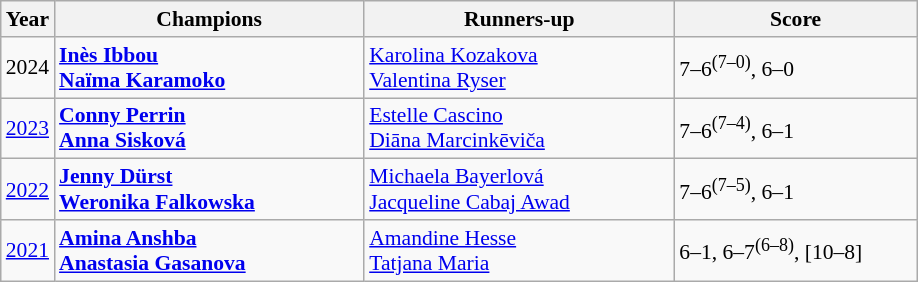<table class="wikitable" style="font-size:90%">
<tr>
<th>Year</th>
<th width="200">Champions</th>
<th width="200">Runners-up</th>
<th width="155">Score</th>
</tr>
<tr>
<td>2024</td>
<td> <strong><a href='#'>Inès Ibbou</a></strong> <br>  <strong><a href='#'>Naïma Karamoko</a></strong></td>
<td> <a href='#'>Karolina Kozakova</a> <br>  <a href='#'>Valentina Ryser</a></td>
<td>7–6<sup>(7–0)</sup>, 6–0</td>
</tr>
<tr>
<td><a href='#'>2023</a></td>
<td><strong> <a href='#'>Conny Perrin</a> <br>  <a href='#'>Anna Sisková</a></strong></td>
<td> <a href='#'>Estelle Cascino</a> <br>  <a href='#'>Diāna Marcinkēviča</a></td>
<td>7–6<sup>(7–4)</sup>, 6–1</td>
</tr>
<tr>
<td><a href='#'>2022</a></td>
<td> <strong><a href='#'>Jenny Dürst</a></strong> <br>  <strong><a href='#'>Weronika Falkowska</a></strong></td>
<td> <a href='#'>Michaela Bayerlová</a> <br>  <a href='#'>Jacqueline Cabaj Awad</a></td>
<td>7–6<sup>(7–5)</sup>, 6–1</td>
</tr>
<tr>
<td><a href='#'>2021</a></td>
<td> <strong><a href='#'>Amina Anshba</a></strong> <br>  <strong><a href='#'>Anastasia Gasanova</a></strong></td>
<td> <a href='#'>Amandine Hesse</a> <br>  <a href='#'>Tatjana Maria</a></td>
<td>6–1, 6–7<sup>(6–8)</sup>, [10–8]</td>
</tr>
</table>
